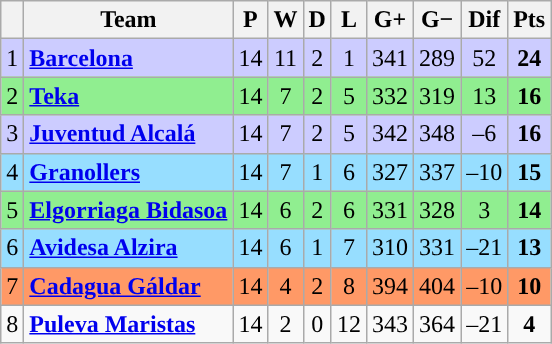<table class="wikitable sortable" style="text-align: center;">
<tr>
<th align="center"></th>
<th align="center">Team</th>
<th align="center">P</th>
<th align="center">W</th>
<th align="center">D</th>
<th align="center">L</th>
<th align="center">G+</th>
<th align="center">G−</th>
<th align="center">Dif</th>
<th align="center">Pts</th>
</tr>
<tr style="background: #ccccff;">
<td>1</td>
<td align="left"><strong><a href='#'>Barcelona</a></strong></td>
<td>14</td>
<td>11</td>
<td>2</td>
<td>1</td>
<td>341</td>
<td>289</td>
<td>52</td>
<td><strong>24</strong></td>
</tr>
<tr style="background: #90EE90;">
<td>2</td>
<td align="left"><strong><a href='#'>Teka</a></strong></td>
<td>14</td>
<td>7</td>
<td>2</td>
<td>5</td>
<td>332</td>
<td>319</td>
<td>13</td>
<td><strong>16</strong></td>
</tr>
<tr style="background: #ccccff;">
<td>3</td>
<td align="left"><strong><a href='#'>Juventud Alcalá</a></strong></td>
<td>14</td>
<td>7</td>
<td>2</td>
<td>5</td>
<td>342</td>
<td>348</td>
<td>–6</td>
<td><strong>16</strong></td>
</tr>
<tr style="background: #97DEFF;">
<td>4</td>
<td align="left"><strong><a href='#'>Granollers</a></strong></td>
<td>14</td>
<td>7</td>
<td>1</td>
<td>6</td>
<td>327</td>
<td>337</td>
<td>–10</td>
<td><strong>15</strong></td>
</tr>
<tr style="background: #90EE90;">
<td>5</td>
<td align="left"><strong><a href='#'>Elgorriaga Bidasoa</a></strong></td>
<td>14</td>
<td>6</td>
<td>2</td>
<td>6</td>
<td>331</td>
<td>328</td>
<td>3</td>
<td><strong>14</strong></td>
</tr>
<tr style="background: #97DEFF;">
<td>6</td>
<td align="left"><strong><a href='#'>Avidesa Alzira</a></strong></td>
<td>14</td>
<td>6</td>
<td>1</td>
<td>7</td>
<td>310</td>
<td>331</td>
<td>–21</td>
<td><strong>13</strong></td>
</tr>
<tr style="background: #FF9966;">
<td>7</td>
<td align="left"><strong><a href='#'>Cadagua Gáldar</a></strong></td>
<td>14</td>
<td>4</td>
<td>2</td>
<td>8</td>
<td>394</td>
<td>404</td>
<td>–10</td>
<td><strong>10</strong></td>
</tr>
<tr style="background:">
<td>8</td>
<td align="left"><strong><a href='#'>Puleva Maristas</a></strong></td>
<td>14</td>
<td>2</td>
<td>0</td>
<td>12</td>
<td>343</td>
<td>364</td>
<td>–21</td>
<td><strong>4</strong></td>
</tr>
</table>
